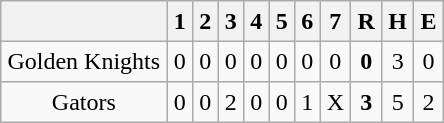<table align = right border="2" cellpadding="4" cellspacing="0" style="margin: 1em 1em 1em 1em; background: #F9F9F9; border: 1px #aaa solid; border-collapse: collapse;">
<tr align=center style="background: #F2F2F2;">
<th></th>
<th>1</th>
<th>2</th>
<th>3</th>
<th>4</th>
<th>5</th>
<th>6</th>
<th>7</th>
<th>R</th>
<th>H</th>
<th>E</th>
</tr>
<tr align=center>
<td>Golden Knights</td>
<td>0</td>
<td>0</td>
<td>0</td>
<td>0</td>
<td>0</td>
<td>0</td>
<td>0</td>
<td><strong>0</strong></td>
<td>3</td>
<td>0</td>
</tr>
<tr align=center>
<td>Gators</td>
<td>0</td>
<td>0</td>
<td>2</td>
<td>0</td>
<td>0</td>
<td>1</td>
<td>X</td>
<td><strong>3</strong></td>
<td>5</td>
<td>2</td>
</tr>
</table>
